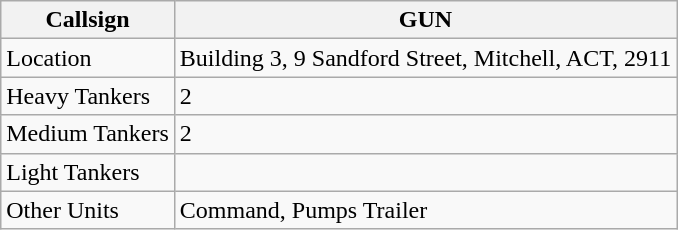<table class="wikitable mw-collapsible">
<tr>
<th>Callsign</th>
<th>GUN</th>
</tr>
<tr>
<td>Location</td>
<td>Building 3, 9 Sandford Street, Mitchell, ACT, 2911</td>
</tr>
<tr>
<td>Heavy Tankers</td>
<td>2</td>
</tr>
<tr>
<td>Medium Tankers</td>
<td>2</td>
</tr>
<tr>
<td>Light Tankers</td>
<td></td>
</tr>
<tr>
<td>Other Units</td>
<td>Command, Pumps Trailer</td>
</tr>
</table>
